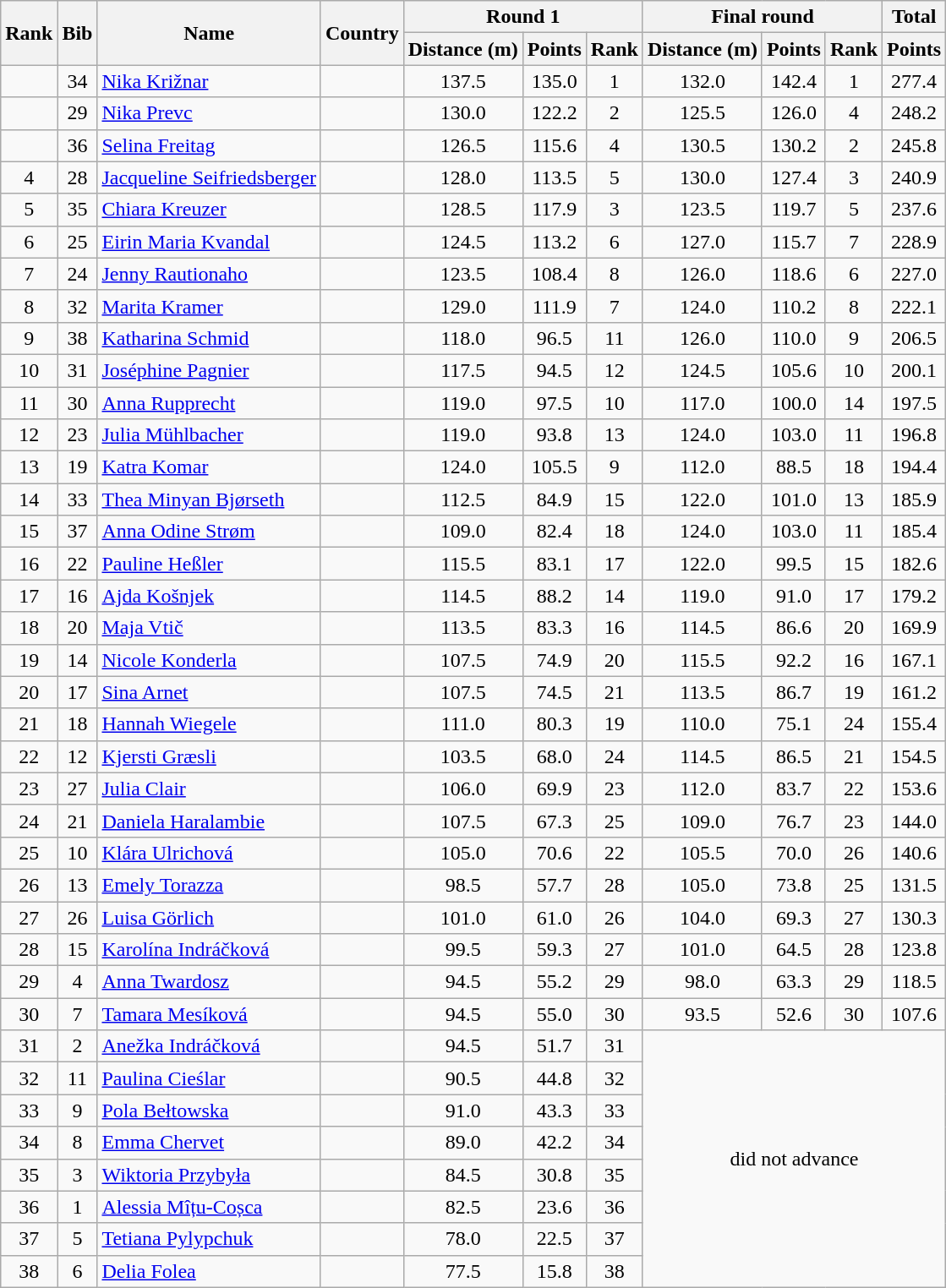<table class="wikitable sortable" style="text-align:center">
<tr>
<th rowspan=2>Rank</th>
<th rowspan=2>Bib</th>
<th rowspan=2>Name</th>
<th rowspan=2>Country</th>
<th colspan=3>Round 1</th>
<th colspan=3>Final round</th>
<th>Total</th>
</tr>
<tr>
<th>Distance (m)</th>
<th>Points</th>
<th>Rank</th>
<th>Distance (m)</th>
<th>Points</th>
<th>Rank</th>
<th>Points</th>
</tr>
<tr>
<td></td>
<td>34</td>
<td align=left><a href='#'>Nika Križnar</a></td>
<td align=left></td>
<td>137.5</td>
<td>135.0</td>
<td>1</td>
<td>132.0</td>
<td>142.4</td>
<td>1</td>
<td>277.4</td>
</tr>
<tr>
<td></td>
<td>29</td>
<td align=left><a href='#'>Nika Prevc</a></td>
<td align=left></td>
<td>130.0</td>
<td>122.2</td>
<td>2</td>
<td>125.5</td>
<td>126.0</td>
<td>4</td>
<td>248.2</td>
</tr>
<tr>
<td></td>
<td>36</td>
<td align=left><a href='#'>Selina Freitag</a></td>
<td align=left></td>
<td>126.5</td>
<td>115.6</td>
<td>4</td>
<td>130.5</td>
<td>130.2</td>
<td>2</td>
<td>245.8</td>
</tr>
<tr>
<td>4</td>
<td>28</td>
<td align=left><a href='#'>Jacqueline Seifriedsberger</a></td>
<td align=left></td>
<td>128.0</td>
<td>113.5</td>
<td>5</td>
<td>130.0</td>
<td>127.4</td>
<td>3</td>
<td>240.9</td>
</tr>
<tr>
<td>5</td>
<td>35</td>
<td align=left><a href='#'>Chiara Kreuzer</a></td>
<td align=left></td>
<td>128.5</td>
<td>117.9</td>
<td>3</td>
<td>123.5</td>
<td>119.7</td>
<td>5</td>
<td>237.6</td>
</tr>
<tr>
<td>6</td>
<td>25</td>
<td align=left><a href='#'>Eirin Maria Kvandal</a></td>
<td align=left></td>
<td>124.5</td>
<td>113.2</td>
<td>6</td>
<td>127.0</td>
<td>115.7</td>
<td>7</td>
<td>228.9</td>
</tr>
<tr>
<td>7</td>
<td>24</td>
<td align=left><a href='#'>Jenny Rautionaho</a></td>
<td align=left></td>
<td>123.5</td>
<td>108.4</td>
<td>8</td>
<td>126.0</td>
<td>118.6</td>
<td>6</td>
<td>227.0</td>
</tr>
<tr>
<td>8</td>
<td>32</td>
<td align=left><a href='#'>Marita Kramer</a></td>
<td align=left></td>
<td>129.0</td>
<td>111.9</td>
<td>7</td>
<td>124.0</td>
<td>110.2</td>
<td>8</td>
<td>222.1</td>
</tr>
<tr>
<td>9</td>
<td>38</td>
<td align=left><a href='#'>Katharina Schmid</a></td>
<td align=left></td>
<td>118.0</td>
<td>96.5</td>
<td>11</td>
<td>126.0</td>
<td>110.0</td>
<td>9</td>
<td>206.5</td>
</tr>
<tr>
<td>10</td>
<td>31</td>
<td align=left><a href='#'>Joséphine Pagnier</a></td>
<td align=left></td>
<td>117.5</td>
<td>94.5</td>
<td>12</td>
<td>124.5</td>
<td>105.6</td>
<td>10</td>
<td>200.1</td>
</tr>
<tr>
<td>11</td>
<td>30</td>
<td align=left><a href='#'>Anna Rupprecht</a></td>
<td align=left></td>
<td>119.0</td>
<td>97.5</td>
<td>10</td>
<td>117.0</td>
<td>100.0</td>
<td>14</td>
<td>197.5</td>
</tr>
<tr>
<td>12</td>
<td>23</td>
<td align=left><a href='#'>Julia Mühlbacher</a></td>
<td align=left></td>
<td>119.0</td>
<td>93.8</td>
<td>13</td>
<td>124.0</td>
<td>103.0</td>
<td>11</td>
<td>196.8</td>
</tr>
<tr>
<td>13</td>
<td>19</td>
<td align=left><a href='#'>Katra Komar</a></td>
<td align=left></td>
<td>124.0</td>
<td>105.5</td>
<td>9</td>
<td>112.0</td>
<td>88.5</td>
<td>18</td>
<td>194.4</td>
</tr>
<tr>
<td>14</td>
<td>33</td>
<td align=left><a href='#'>Thea Minyan Bjørseth</a></td>
<td align=left></td>
<td>112.5</td>
<td>84.9</td>
<td>15</td>
<td>122.0</td>
<td>101.0</td>
<td>13</td>
<td>185.9</td>
</tr>
<tr>
<td>15</td>
<td>37</td>
<td align=left><a href='#'>Anna Odine Strøm</a></td>
<td align=left></td>
<td>109.0</td>
<td>82.4</td>
<td>18</td>
<td>124.0</td>
<td>103.0</td>
<td>11</td>
<td>185.4</td>
</tr>
<tr>
<td>16</td>
<td>22</td>
<td align=left><a href='#'>Pauline Heßler</a></td>
<td align=left></td>
<td>115.5</td>
<td>83.1</td>
<td>17</td>
<td>122.0</td>
<td>99.5</td>
<td>15</td>
<td>182.6</td>
</tr>
<tr>
<td>17</td>
<td>16</td>
<td align=left><a href='#'>Ajda Košnjek</a></td>
<td align=left></td>
<td>114.5</td>
<td>88.2</td>
<td>14</td>
<td>119.0</td>
<td>91.0</td>
<td>17</td>
<td>179.2</td>
</tr>
<tr>
<td>18</td>
<td>20</td>
<td align=left><a href='#'>Maja Vtič</a></td>
<td align=left></td>
<td>113.5</td>
<td>83.3</td>
<td>16</td>
<td>114.5</td>
<td>86.6</td>
<td>20</td>
<td>169.9</td>
</tr>
<tr>
<td>19</td>
<td>14</td>
<td align=left><a href='#'>Nicole Konderla</a></td>
<td align=left></td>
<td>107.5</td>
<td>74.9</td>
<td>20</td>
<td>115.5</td>
<td>92.2</td>
<td>16</td>
<td>167.1</td>
</tr>
<tr>
<td>20</td>
<td>17</td>
<td align=left><a href='#'>Sina Arnet</a></td>
<td align=left></td>
<td>107.5</td>
<td>74.5</td>
<td>21</td>
<td>113.5</td>
<td>86.7</td>
<td>19</td>
<td>161.2</td>
</tr>
<tr>
<td>21</td>
<td>18</td>
<td align=left><a href='#'>Hannah Wiegele</a></td>
<td align=left></td>
<td>111.0</td>
<td>80.3</td>
<td>19</td>
<td>110.0</td>
<td>75.1</td>
<td>24</td>
<td>155.4</td>
</tr>
<tr>
<td>22</td>
<td>12</td>
<td align=left><a href='#'>Kjersti Græsli</a></td>
<td align=left></td>
<td>103.5</td>
<td>68.0</td>
<td>24</td>
<td>114.5</td>
<td>86.5</td>
<td>21</td>
<td>154.5</td>
</tr>
<tr>
<td>23</td>
<td>27</td>
<td align=left><a href='#'>Julia Clair</a></td>
<td align=left></td>
<td>106.0</td>
<td>69.9</td>
<td>23</td>
<td>112.0</td>
<td>83.7</td>
<td>22</td>
<td>153.6</td>
</tr>
<tr>
<td>24</td>
<td>21</td>
<td align=left><a href='#'>Daniela Haralambie</a></td>
<td align=left></td>
<td>107.5</td>
<td>67.3</td>
<td>25</td>
<td>109.0</td>
<td>76.7</td>
<td>23</td>
<td>144.0</td>
</tr>
<tr>
<td>25</td>
<td>10</td>
<td align=left><a href='#'>Klára Ulrichová</a></td>
<td align=left></td>
<td>105.0</td>
<td>70.6</td>
<td>22</td>
<td>105.5</td>
<td>70.0</td>
<td>26</td>
<td>140.6</td>
</tr>
<tr>
<td>26</td>
<td>13</td>
<td align=left><a href='#'>Emely Torazza</a></td>
<td align=left></td>
<td>98.5</td>
<td>57.7</td>
<td>28</td>
<td>105.0</td>
<td>73.8</td>
<td>25</td>
<td>131.5</td>
</tr>
<tr>
<td>27</td>
<td>26</td>
<td align=left><a href='#'>Luisa Görlich</a></td>
<td align=left></td>
<td>101.0</td>
<td>61.0</td>
<td>26</td>
<td>104.0</td>
<td>69.3</td>
<td>27</td>
<td>130.3</td>
</tr>
<tr>
<td>28</td>
<td>15</td>
<td align=left><a href='#'>Karolína Indráčková</a></td>
<td align=left></td>
<td>99.5</td>
<td>59.3</td>
<td>27</td>
<td>101.0</td>
<td>64.5</td>
<td>28</td>
<td>123.8</td>
</tr>
<tr>
<td>29</td>
<td>4</td>
<td align=left><a href='#'>Anna Twardosz</a></td>
<td align=left></td>
<td>94.5</td>
<td>55.2</td>
<td>29</td>
<td>98.0</td>
<td>63.3</td>
<td>29</td>
<td>118.5</td>
</tr>
<tr>
<td>30</td>
<td>7</td>
<td align=left><a href='#'>Tamara Mesíková</a></td>
<td align=left></td>
<td>94.5</td>
<td>55.0</td>
<td>30</td>
<td>93.5</td>
<td>52.6</td>
<td>30</td>
<td>107.6</td>
</tr>
<tr>
<td>31</td>
<td>2</td>
<td align=left><a href='#'>Anežka Indráčková</a></td>
<td align=left></td>
<td>94.5</td>
<td>51.7</td>
<td>31</td>
<td colspan=4 rowspan=8>did not advance</td>
</tr>
<tr>
<td>32</td>
<td>11</td>
<td align=left><a href='#'>Paulina Cieślar</a></td>
<td align=left></td>
<td>90.5</td>
<td>44.8</td>
<td>32</td>
</tr>
<tr>
<td>33</td>
<td>9</td>
<td align=left><a href='#'>Pola Bełtowska</a></td>
<td align=left></td>
<td>91.0</td>
<td>43.3</td>
<td>33</td>
</tr>
<tr>
<td>34</td>
<td>8</td>
<td align=left><a href='#'>Emma Chervet</a></td>
<td align=left></td>
<td>89.0</td>
<td>42.2</td>
<td>34</td>
</tr>
<tr>
<td>35</td>
<td>3</td>
<td align=left><a href='#'>Wiktoria Przybyła</a></td>
<td align=left></td>
<td>84.5</td>
<td>30.8</td>
<td>35</td>
</tr>
<tr>
<td>36</td>
<td>1</td>
<td align=left><a href='#'>Alessia Mîțu-Coșca</a></td>
<td align=left></td>
<td>82.5</td>
<td>23.6</td>
<td>36</td>
</tr>
<tr>
<td>37</td>
<td>5</td>
<td align=left><a href='#'>Tetiana Pylypchuk</a></td>
<td align=left></td>
<td>78.0</td>
<td>22.5</td>
<td>37</td>
</tr>
<tr>
<td>38</td>
<td>6</td>
<td align=left><a href='#'>Delia Folea</a></td>
<td align=left></td>
<td>77.5</td>
<td>15.8</td>
<td>38</td>
</tr>
</table>
